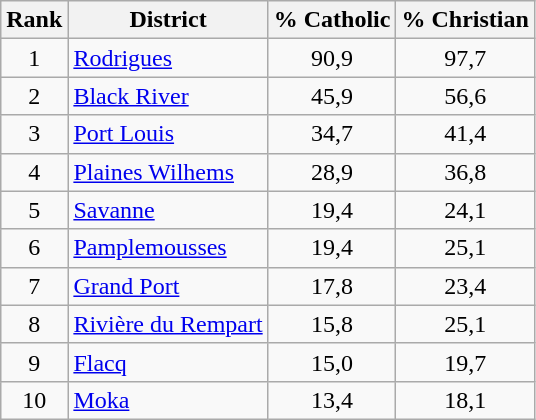<table class="wikitable">
<tr>
<th>Rank</th>
<th>District</th>
<th>% Catholic</th>
<th>% Christian</th>
</tr>
<tr>
<td align="center">1</td>
<td><a href='#'>Rodrigues</a></td>
<td align="center">90,9</td>
<td align="center">97,7</td>
</tr>
<tr>
<td align="center">2</td>
<td><a href='#'>Black River</a></td>
<td align="center">45,9</td>
<td align="center">56,6</td>
</tr>
<tr>
<td align="center">3</td>
<td><a href='#'>Port Louis</a></td>
<td align="center">34,7</td>
<td align="center">41,4</td>
</tr>
<tr>
<td align="center">4</td>
<td><a href='#'>Plaines Wilhems</a></td>
<td align="center">28,9</td>
<td align="center">36,8</td>
</tr>
<tr>
<td align="center">5</td>
<td><a href='#'>Savanne</a></td>
<td align="center">19,4</td>
<td align="center">24,1</td>
</tr>
<tr>
<td align="center">6</td>
<td><a href='#'>Pamplemousses</a></td>
<td align="center">19,4</td>
<td align="center">25,1</td>
</tr>
<tr>
<td align="center">7</td>
<td><a href='#'>Grand Port</a></td>
<td align="center">17,8</td>
<td align="center">23,4</td>
</tr>
<tr>
<td align="center">8</td>
<td><a href='#'>Rivière du Rempart</a></td>
<td align="center">15,8</td>
<td align="center">25,1</td>
</tr>
<tr>
<td align="center">9</td>
<td><a href='#'>Flacq</a></td>
<td align="center">15,0</td>
<td align="center">19,7</td>
</tr>
<tr>
<td align="center">10</td>
<td><a href='#'>Moka</a></td>
<td align="center">13,4</td>
<td align="center">18,1</td>
</tr>
</table>
